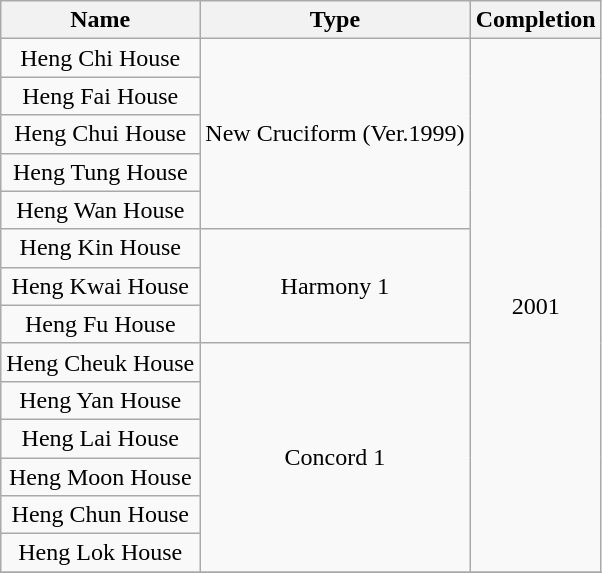<table class="wikitable" style="text-align: center">
<tr>
<th>Name</th>
<th>Type</th>
<th>Completion</th>
</tr>
<tr>
<td>Heng Chi House</td>
<td rowspan="5">New Cruciform (Ver.1999)</td>
<td rowspan="14">2001</td>
</tr>
<tr>
<td>Heng Fai House</td>
</tr>
<tr>
<td>Heng Chui House</td>
</tr>
<tr>
<td>Heng Tung House</td>
</tr>
<tr>
<td>Heng Wan House</td>
</tr>
<tr>
<td>Heng Kin House</td>
<td rowspan="3">Harmony 1</td>
</tr>
<tr>
<td>Heng Kwai House</td>
</tr>
<tr>
<td>Heng Fu House</td>
</tr>
<tr>
<td>Heng Cheuk House</td>
<td rowspan="6">Concord 1</td>
</tr>
<tr>
<td>Heng Yan House</td>
</tr>
<tr>
<td>Heng Lai House</td>
</tr>
<tr>
<td>Heng Moon House</td>
</tr>
<tr>
<td>Heng Chun House</td>
</tr>
<tr>
<td>Heng Lok House</td>
</tr>
<tr>
</tr>
</table>
